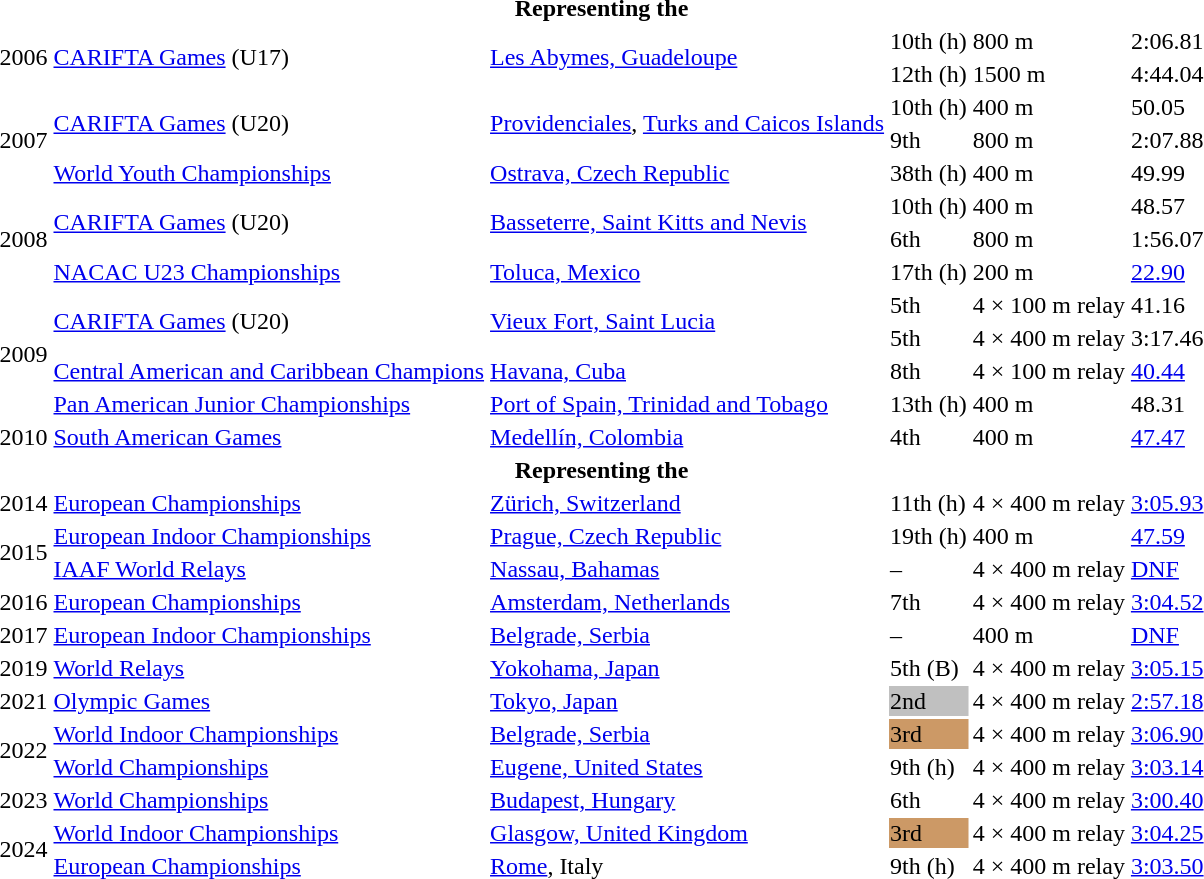<table>
<tr>
<th colspan="6">Representing the </th>
</tr>
<tr>
<td rowspan=2>2006</td>
<td rowspan=2><a href='#'>CARIFTA Games</a> (U17)</td>
<td rowspan=2><a href='#'>Les Abymes, Guadeloupe</a></td>
<td>10th (h)</td>
<td>800 m</td>
<td>2:06.81</td>
</tr>
<tr>
<td>12th (h)</td>
<td>1500 m</td>
<td>4:44.04</td>
</tr>
<tr>
<td rowspan=3>2007</td>
<td rowspan=2><a href='#'>CARIFTA Games</a> (U20)</td>
<td rowspan=2><a href='#'>Providenciales</a>, <a href='#'>Turks and Caicos Islands</a></td>
<td>10th (h)</td>
<td>400 m</td>
<td>50.05</td>
</tr>
<tr>
<td>9th</td>
<td>800 m</td>
<td>2:07.88</td>
</tr>
<tr>
<td><a href='#'>World Youth Championships</a></td>
<td><a href='#'>Ostrava, Czech Republic</a></td>
<td>38th (h)</td>
<td>400 m</td>
<td>49.99</td>
</tr>
<tr>
<td rowspan=3>2008</td>
<td rowspan=2><a href='#'>CARIFTA Games</a> (U20)</td>
<td rowspan=2><a href='#'>Basseterre, Saint Kitts and Nevis</a></td>
<td>10th (h)</td>
<td>400 m</td>
<td>48.57</td>
</tr>
<tr>
<td>6th</td>
<td>800 m</td>
<td>1:56.07</td>
</tr>
<tr>
<td><a href='#'>NACAC U23 Championships</a></td>
<td><a href='#'>Toluca, Mexico</a></td>
<td>17th (h)</td>
<td>200 m</td>
<td><a href='#'>22.90</a></td>
</tr>
<tr>
<td rowspan=4>2009</td>
<td rowspan=2><a href='#'>CARIFTA Games</a> (U20)</td>
<td rowspan=2><a href='#'>Vieux Fort, Saint Lucia</a></td>
<td>5th</td>
<td>4 × 100 m relay</td>
<td>41.16</td>
</tr>
<tr>
<td>5th</td>
<td>4 × 400 m relay</td>
<td>3:17.46</td>
</tr>
<tr>
<td><a href='#'>Central American and Caribbean Champions</a></td>
<td><a href='#'>Havana, Cuba</a></td>
<td>8th</td>
<td>4 × 100 m relay</td>
<td><a href='#'>40.44</a></td>
</tr>
<tr>
<td><a href='#'>Pan American Junior Championships</a></td>
<td><a href='#'>Port of Spain, Trinidad and Tobago</a></td>
<td>13th (h)</td>
<td>400 m</td>
<td>48.31</td>
</tr>
<tr>
<td>2010</td>
<td><a href='#'>South American Games</a></td>
<td><a href='#'>Medellín, Colombia</a></td>
<td>4th</td>
<td>400 m</td>
<td><a href='#'>47.47</a></td>
</tr>
<tr>
<th colspan="6">Representing the </th>
</tr>
<tr>
<td>2014</td>
<td><a href='#'>European Championships</a></td>
<td><a href='#'>Zürich, Switzerland</a></td>
<td>11th (h)</td>
<td>4 × 400 m relay</td>
<td><a href='#'>3:05.93</a></td>
</tr>
<tr>
<td rowspan=2>2015</td>
<td><a href='#'>European Indoor Championships</a></td>
<td><a href='#'>Prague, Czech Republic</a></td>
<td>19th (h)</td>
<td>400 m</td>
<td><a href='#'>47.59</a></td>
</tr>
<tr>
<td><a href='#'>IAAF World Relays</a></td>
<td><a href='#'>Nassau, Bahamas</a></td>
<td>–</td>
<td>4 × 400 m relay</td>
<td><a href='#'>DNF</a></td>
</tr>
<tr>
<td>2016</td>
<td><a href='#'>European Championships</a></td>
<td><a href='#'>Amsterdam, Netherlands</a></td>
<td>7th</td>
<td>4 × 400 m relay</td>
<td><a href='#'>3:04.52</a></td>
</tr>
<tr>
<td>2017</td>
<td><a href='#'>European Indoor Championships</a></td>
<td><a href='#'>Belgrade, Serbia</a></td>
<td>–</td>
<td>400 m</td>
<td><a href='#'>DNF</a></td>
</tr>
<tr>
<td>2019</td>
<td><a href='#'>World Relays</a></td>
<td><a href='#'>Yokohama, Japan</a></td>
<td>5th (B)</td>
<td>4 × 400 m relay</td>
<td><a href='#'>3:05.15</a></td>
</tr>
<tr>
<td>2021</td>
<td><a href='#'>Olympic Games</a></td>
<td><a href='#'>Tokyo, Japan</a></td>
<td bgcolor=silver>2nd</td>
<td>4 × 400 m relay</td>
<td><a href='#'>2:57.18</a></td>
</tr>
<tr>
<td rowspan=2>2022</td>
<td><a href='#'>World Indoor Championships</a></td>
<td><a href='#'>Belgrade, Serbia</a></td>
<td bgcolor=cc9966>3rd</td>
<td>4 × 400 m relay</td>
<td><a href='#'>3:06.90</a></td>
</tr>
<tr>
<td><a href='#'>World Championships</a></td>
<td><a href='#'>Eugene, United States</a></td>
<td>9th (h)</td>
<td>4 × 400 m relay</td>
<td><a href='#'>3:03.14</a></td>
</tr>
<tr>
<td>2023</td>
<td><a href='#'>World Championships</a></td>
<td><a href='#'>Budapest, Hungary</a></td>
<td>6th</td>
<td>4 × 400 m relay</td>
<td><a href='#'>3:00.40</a></td>
</tr>
<tr>
<td rowspan=2>2024</td>
<td><a href='#'>World Indoor Championships</a></td>
<td><a href='#'>Glasgow, United Kingdom</a></td>
<td bgcolor=cc9966>3rd</td>
<td>4 × 400 m relay</td>
<td><a href='#'>3:04.25</a></td>
</tr>
<tr>
<td><a href='#'>European Championships</a></td>
<td><a href='#'>Rome</a>, Italy</td>
<td>9th (h)</td>
<td>4 × 400 m relay</td>
<td><a href='#'>3:03.50</a></td>
</tr>
</table>
